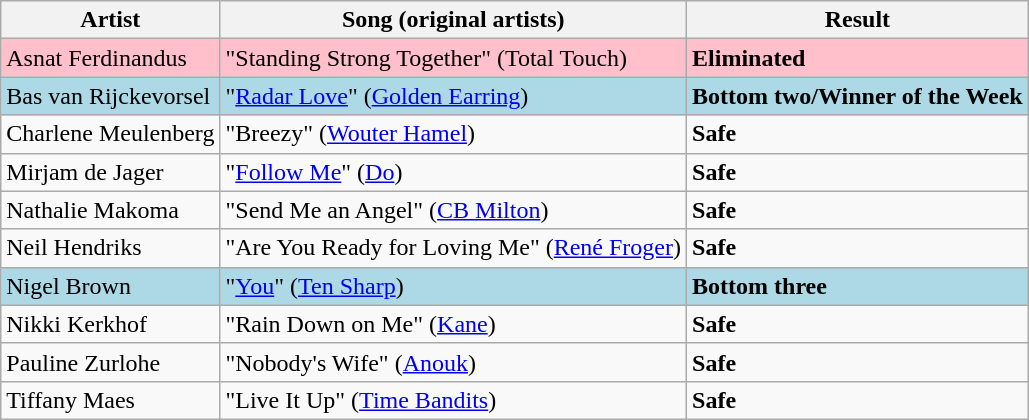<table class=wikitable>
<tr>
<th>Artist</th>
<th>Song (original artists)</th>
<th>Result</th>
</tr>
<tr style="background:pink;">
<td>Asnat Ferdinandus</td>
<td>"Standing Strong Together" (Total Touch)</td>
<td><strong>Eliminated</strong></td>
</tr>
<tr style="background:lightblue;">
<td>Bas van Rijckevorsel</td>
<td>"<a href='#'>Radar Love</a>" (<a href='#'>Golden Earring</a>)</td>
<td><strong>Bottom two/Winner of the Week</strong></td>
</tr>
<tr>
<td>Charlene Meulenberg</td>
<td>"Breezy" (<a href='#'>Wouter Hamel</a>)</td>
<td><strong>Safe</strong></td>
</tr>
<tr>
<td>Mirjam de Jager</td>
<td>"<a href='#'>Follow Me</a>" (<a href='#'>Do</a>)</td>
<td><strong>Safe</strong></td>
</tr>
<tr>
<td>Nathalie Makoma</td>
<td>"Send Me an Angel" (<a href='#'>CB Milton</a>)</td>
<td><strong>Safe</strong></td>
</tr>
<tr>
<td>Neil Hendriks</td>
<td>"Are You Ready for Loving Me" (<a href='#'>René Froger</a>)</td>
<td><strong>Safe</strong></td>
</tr>
<tr style="background:lightblue;">
<td>Nigel Brown</td>
<td>"<a href='#'>You</a>" (<a href='#'>Ten Sharp</a>)</td>
<td><strong>Bottom three</strong></td>
</tr>
<tr>
<td>Nikki Kerkhof</td>
<td>"Rain Down on Me" (<a href='#'>Kane</a>)</td>
<td><strong>Safe</strong></td>
</tr>
<tr>
<td>Pauline Zurlohe</td>
<td>"Nobody's Wife" (<a href='#'>Anouk</a>)</td>
<td><strong>Safe</strong></td>
</tr>
<tr>
<td>Tiffany Maes</td>
<td>"Live It Up" (<a href='#'>Time Bandits</a>)</td>
<td><strong>Safe</strong></td>
</tr>
</table>
